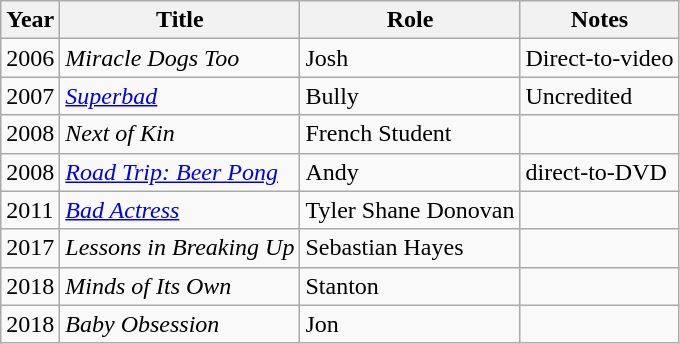<table class="wikitable sortable">
<tr>
<th>Year</th>
<th>Title</th>
<th>Role</th>
<th class="unsortable">Notes</th>
</tr>
<tr>
<td>2006</td>
<td><em>Miracle Dogs Too</em></td>
<td>Josh</td>
<td>Direct-to-video</td>
</tr>
<tr>
<td>2007</td>
<td><em><a href='#'>Superbad</a></em></td>
<td>Bully</td>
<td>Uncredited</td>
</tr>
<tr>
<td>2008</td>
<td><em>Next of Kin</em></td>
<td>French Student</td>
<td></td>
</tr>
<tr>
<td>2008</td>
<td><em><a href='#'>Road Trip: Beer Pong</a></em></td>
<td>Andy</td>
<td>direct-to-DVD</td>
</tr>
<tr>
<td>2011</td>
<td><em><a href='#'>Bad Actress</a></em></td>
<td>Tyler Shane Donovan</td>
<td></td>
</tr>
<tr>
<td>2017</td>
<td><em>Lessons in Breaking Up</em></td>
<td>Sebastian Hayes</td>
<td></td>
</tr>
<tr>
<td>2018</td>
<td><em>Minds of Its Own</em></td>
<td>Stanton</td>
<td></td>
</tr>
<tr>
<td>2018</td>
<td><em>Baby Obsession</em></td>
<td>Jon</td>
<td></td>
</tr>
</table>
